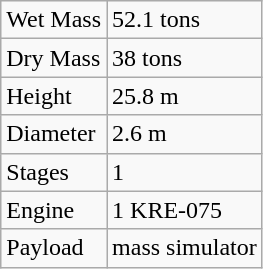<table class="wikitable sortable">
<tr>
<td>Wet Mass</td>
<td>52.1 tons </td>
</tr>
<tr>
<td>Dry Mass</td>
<td>38 tons</td>
</tr>
<tr>
<td>Height</td>
<td>25.8 m</td>
</tr>
<tr>
<td>Diameter</td>
<td>2.6 m</td>
</tr>
<tr>
<td>Stages</td>
<td>1</td>
</tr>
<tr>
<td>Engine</td>
<td>1 KRE-075</td>
</tr>
<tr>
<td>Payload</td>
<td>mass simulator</td>
</tr>
</table>
